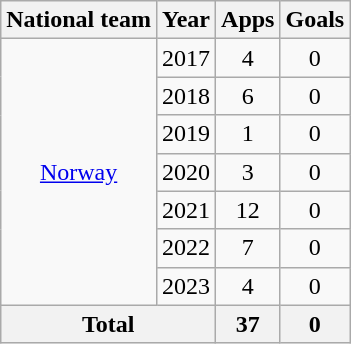<table class="wikitable" style="text-align:center">
<tr>
<th>National team</th>
<th>Year</th>
<th>Apps</th>
<th>Goals</th>
</tr>
<tr>
<td rowspan="7"><a href='#'>Norway</a></td>
<td>2017</td>
<td>4</td>
<td>0</td>
</tr>
<tr>
<td>2018</td>
<td>6</td>
<td>0</td>
</tr>
<tr>
<td>2019</td>
<td>1</td>
<td>0</td>
</tr>
<tr>
<td>2020</td>
<td>3</td>
<td>0</td>
</tr>
<tr>
<td>2021</td>
<td>12</td>
<td>0</td>
</tr>
<tr>
<td>2022</td>
<td>7</td>
<td>0</td>
</tr>
<tr>
<td>2023</td>
<td>4</td>
<td>0</td>
</tr>
<tr>
<th colspan="2">Total</th>
<th>37</th>
<th>0</th>
</tr>
</table>
